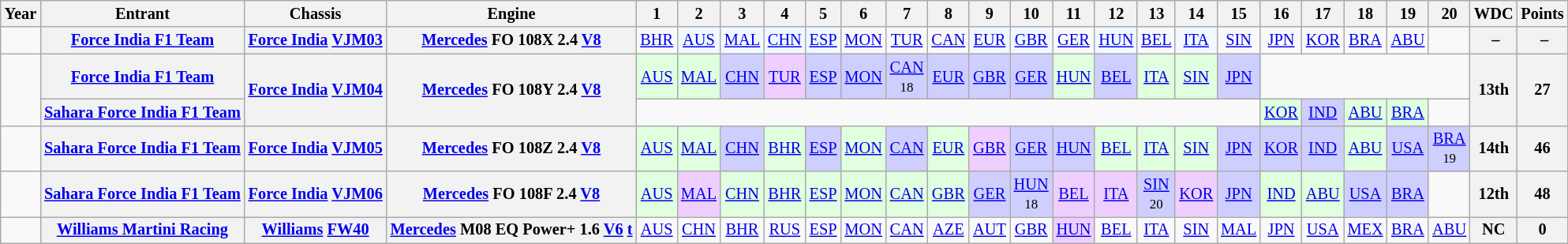<table class="wikitable" style="text-align:center; font-size:85%">
<tr>
<th>Year</th>
<th>Entrant</th>
<th>Chassis</th>
<th>Engine</th>
<th>1</th>
<th>2</th>
<th>3</th>
<th>4</th>
<th>5</th>
<th>6</th>
<th>7</th>
<th>8</th>
<th>9</th>
<th>10</th>
<th>11</th>
<th>12</th>
<th>13</th>
<th>14</th>
<th>15</th>
<th>16</th>
<th>17</th>
<th>18</th>
<th>19</th>
<th>20</th>
<th>WDC</th>
<th>Points</th>
</tr>
<tr>
<td></td>
<th nowrap><a href='#'>Force India F1 Team</a></th>
<th nowrap><a href='#'>Force India</a> <a href='#'>VJM03</a></th>
<th nowrap><a href='#'>Mercedes</a> FO 108X 2.4 <a href='#'>V8</a></th>
<td><a href='#'>BHR</a></td>
<td style="background:#f1f8ff;"><a href='#'>AUS</a><br></td>
<td style="background:#f1f8ff;"><a href='#'>MAL</a><br></td>
<td style="background:#f1f8ff;"><a href='#'>CHN</a><br></td>
<td style="background:#f1f8ff;"><a href='#'>ESP</a><br></td>
<td><a href='#'>MON</a></td>
<td><a href='#'>TUR</a></td>
<td><a href='#'>CAN</a></td>
<td style="background:#f1f8ff;"><a href='#'>EUR</a><br></td>
<td style="background:#f1f8ff;"><a href='#'>GBR</a><br></td>
<td><a href='#'>GER</a></td>
<td style="background:#f1f8ff;"><a href='#'>HUN</a><br></td>
<td><a href='#'>BEL</a></td>
<td style="background:#f1f8ff;"><a href='#'>ITA</a><br></td>
<td><a href='#'>SIN</a></td>
<td><a href='#'>JPN</a></td>
<td><a href='#'>KOR</a></td>
<td><a href='#'>BRA</a></td>
<td><a href='#'>ABU</a></td>
<td></td>
<th> –</th>
<th> –</th>
</tr>
<tr>
<td rowspan=2></td>
<th nowrap><a href='#'>Force India F1 Team</a></th>
<th rowspan=2 nowrap><a href='#'>Force India</a> <a href='#'>VJM04</a></th>
<th rowspan=2 nowrap><a href='#'>Mercedes</a> FO 108Y 2.4 <a href='#'>V8</a></th>
<td style="background:#dfffdf;"><a href='#'>AUS</a><br></td>
<td style="background:#dfffdf;"><a href='#'>MAL</a><br></td>
<td style="background:#cfcfff;"><a href='#'>CHN</a><br></td>
<td style="background:#efcfff;"><a href='#'>TUR</a><br></td>
<td style="background:#cfcfff;"><a href='#'>ESP</a><br></td>
<td style="background:#cfcfff;"><a href='#'>MON</a><br></td>
<td style="background:#cfcfff;"><a href='#'>CAN</a><br><small>18</small></td>
<td style="background:#cfcfff;"><a href='#'>EUR</a><br></td>
<td style="background:#cfcfff;"><a href='#'>GBR</a><br></td>
<td style="background:#cfcfff;"><a href='#'>GER</a><br></td>
<td style="background:#dfffdf;"><a href='#'>HUN</a><br></td>
<td style="background:#cfcfff;"><a href='#'>BEL</a><br></td>
<td style="background:#dfffdf;"><a href='#'>ITA</a><br></td>
<td style="background:#dfffdf;"><a href='#'>SIN</a><br></td>
<td style="background:#cfcfff;"><a href='#'>JPN</a><br></td>
<td colspan=5></td>
<th rowspan=2>13th</th>
<th rowspan=2>27</th>
</tr>
<tr>
<th nowrap><a href='#'>Sahara Force India F1 Team</a></th>
<td colspan=15></td>
<td style="background:#dfffdf;"><a href='#'>KOR</a><br></td>
<td style="background:#cfcfff;"><a href='#'>IND</a><br></td>
<td style="background:#dfffdf;"><a href='#'>ABU</a><br></td>
<td style="background:#dfffdf;"><a href='#'>BRA</a><br></td>
</tr>
<tr>
<td></td>
<th nowrap><a href='#'>Sahara Force India F1 Team</a></th>
<th nowrap><a href='#'>Force India</a> <a href='#'>VJM05</a></th>
<th nowrap><a href='#'>Mercedes</a> FO 108Z 2.4 <a href='#'>V8</a></th>
<td style="background:#dfffdf;"><a href='#'>AUS</a><br></td>
<td style="background:#dfffdf;"><a href='#'>MAL</a><br></td>
<td style="background:#cfcfff;"><a href='#'>CHN</a><br></td>
<td style="background:#dfffdf;"><a href='#'>BHR</a><br></td>
<td style="background:#cfcfff;"><a href='#'>ESP</a><br></td>
<td style="background:#dfffdf;"><a href='#'>MON</a><br></td>
<td style="background:#cfcfff;"><a href='#'>CAN</a><br></td>
<td style="background:#dfffdf;"><a href='#'>EUR</a><br></td>
<td style="background:#efcfff;"><a href='#'>GBR</a><br></td>
<td style="background:#cfcfff;"><a href='#'>GER</a><br></td>
<td style="background:#cfcfff;"><a href='#'>HUN</a><br></td>
<td style="background:#dfffdf;"><a href='#'>BEL</a><br></td>
<td style="background:#dfffdf;"><a href='#'>ITA</a><br></td>
<td style="background:#dfffdf;"><a href='#'>SIN</a><br></td>
<td style="background:#cfcfff;"><a href='#'>JPN</a><br></td>
<td style="background:#cfcfff;"><a href='#'>KOR</a><br></td>
<td style="background:#cfcfff;"><a href='#'>IND</a><br></td>
<td style="background:#dfffdf;"><a href='#'>ABU</a><br></td>
<td style="background:#cfcfff;"><a href='#'>USA</a><br></td>
<td style="background:#cfcfff;"><a href='#'>BRA</a><br><small>19</small></td>
<th>14th</th>
<th>46</th>
</tr>
<tr>
<td></td>
<th nowrap><a href='#'>Sahara Force India F1 Team</a></th>
<th nowrap><a href='#'>Force India</a> <a href='#'>VJM06</a></th>
<th nowrap><a href='#'>Mercedes</a> FO 108F 2.4 <a href='#'>V8</a></th>
<td style="background:#DFFFDF;"><a href='#'>AUS</a><br></td>
<td style="background:#EFCFFF;"><a href='#'>MAL</a><br></td>
<td style="background:#DFFFDF;"><a href='#'>CHN</a><br></td>
<td style="background:#DFFFDF;"><a href='#'>BHR</a><br></td>
<td style="background:#DFFFDF;"><a href='#'>ESP</a><br></td>
<td style="background:#DFFFDF;"><a href='#'>MON</a><br></td>
<td style="background:#DFFFDF;"><a href='#'>CAN</a><br></td>
<td style="background:#DFFFDF;"><a href='#'>GBR</a><br></td>
<td style="background:#CFCFFF;"><a href='#'>GER</a><br></td>
<td style="background:#CFCFFF;"><a href='#'>HUN</a><br><small>18</small></td>
<td style="background:#EFCFFF;"><a href='#'>BEL</a><br></td>
<td style="background:#EFCFFF;"><a href='#'>ITA</a><br></td>
<td style="background:#CFCFFF;"><a href='#'>SIN</a><br><small>20</small></td>
<td style="background:#EFCFFF;"><a href='#'>KOR</a><br></td>
<td style="background:#CFCFFF;"><a href='#'>JPN</a><br></td>
<td style="background:#DFFFDF;"><a href='#'>IND</a><br></td>
<td style="background:#DFFFDF;"><a href='#'>ABU</a><br></td>
<td style="background:#CFCFFF;"><a href='#'>USA</a><br></td>
<td style="background:#CFCFFF;"><a href='#'>BRA</a><br></td>
<td></td>
<th>12th</th>
<th>48</th>
</tr>
<tr>
<td></td>
<th nowrap><a href='#'>Williams Martini Racing</a></th>
<th nowrap><a href='#'>Williams</a> <a href='#'>FW40</a></th>
<th nowrap><a href='#'>Mercedes</a> M08 EQ Power+ 1.6 <a href='#'>V6</a> <a href='#'>t</a></th>
<td><a href='#'>AUS</a></td>
<td><a href='#'>CHN</a></td>
<td><a href='#'>BHR</a></td>
<td><a href='#'>RUS</a></td>
<td><a href='#'>ESP</a></td>
<td><a href='#'>MON</a></td>
<td><a href='#'>CAN</a></td>
<td><a href='#'>AZE</a></td>
<td><a href='#'>AUT</a></td>
<td><a href='#'>GBR</a></td>
<td style="background:#EFCFFF;"><a href='#'>HUN</a><br></td>
<td><a href='#'>BEL</a></td>
<td><a href='#'>ITA</a></td>
<td><a href='#'>SIN</a></td>
<td><a href='#'>MAL</a></td>
<td><a href='#'>JPN</a></td>
<td><a href='#'>USA</a></td>
<td><a href='#'>MEX</a></td>
<td><a href='#'>BRA</a></td>
<td><a href='#'>ABU</a></td>
<th>NC</th>
<th>0</th>
</tr>
</table>
